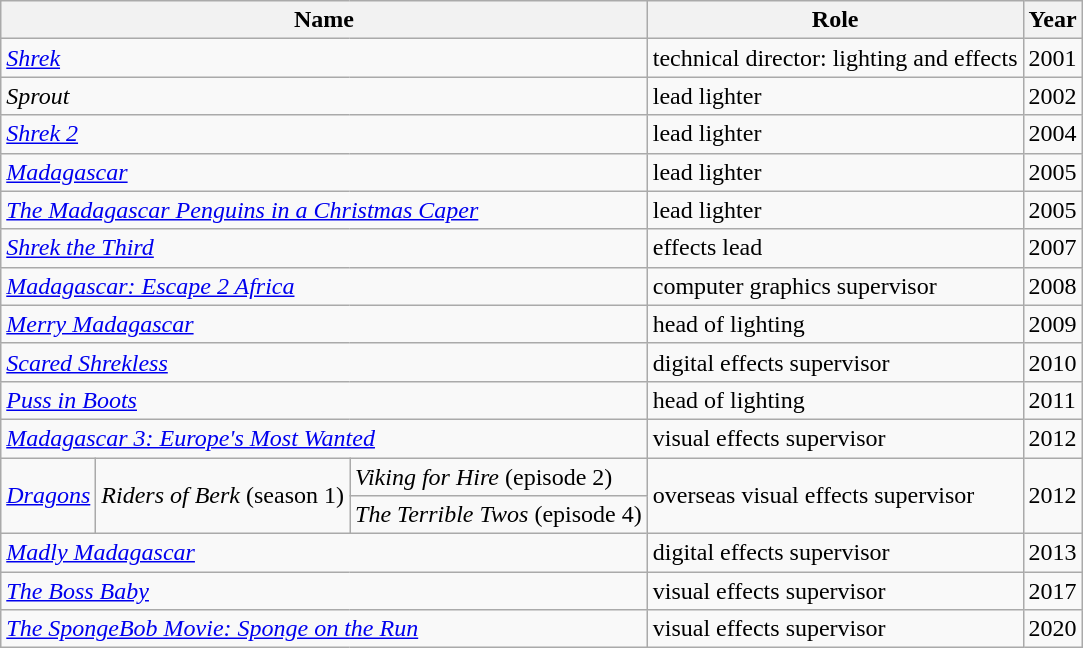<table class="wikitable">
<tr>
<th colspan="3">Name</th>
<th>Role</th>
<th>Year</th>
</tr>
<tr>
<td colspan="3"><em><a href='#'>Shrek</a></em></td>
<td>technical director: lighting and effects</td>
<td>2001</td>
</tr>
<tr>
<td colspan="3"><em>Sprout</em></td>
<td>lead lighter</td>
<td>2002</td>
</tr>
<tr>
<td colspan="3"><em><a href='#'>Shrek 2</a></em></td>
<td>lead lighter</td>
<td>2004</td>
</tr>
<tr>
<td colspan="3"><a href='#'><em>Madagascar</em></a></td>
<td>lead lighter</td>
<td>2005</td>
</tr>
<tr>
<td colspan="3"><em><a href='#'>The Madagascar Penguins in a Christmas Caper</a></em></td>
<td>lead lighter</td>
<td>2005</td>
</tr>
<tr>
<td colspan="3"><em><a href='#'>Shrek the Third</a></em></td>
<td>effects lead</td>
<td>2007</td>
</tr>
<tr>
<td colspan="3"><em><a href='#'>Madagascar: Escape 2 Africa</a></em></td>
<td>computer graphics supervisor</td>
<td>2008</td>
</tr>
<tr>
<td colspan="3"><em><a href='#'>Merry Madagascar</a></em></td>
<td>head of lighting</td>
<td>2009</td>
</tr>
<tr>
<td colspan="3"><em><a href='#'>Scared Shrekless</a></em></td>
<td>digital effects supervisor</td>
<td>2010</td>
</tr>
<tr>
<td colspan="3"><a href='#'><em>Puss in Boots</em></a></td>
<td>head of lighting</td>
<td>2011</td>
</tr>
<tr>
<td colspan="3"><em><a href='#'>Madagascar 3: Europe's Most Wanted</a></em></td>
<td>visual effects supervisor</td>
<td>2012</td>
</tr>
<tr>
<td rowspan="2"><a href='#'><em>Dragons</em></a></td>
<td rowspan="2"><em>Riders of Berk</em> (season 1)</td>
<td><em>Viking for Hire</em> (episode 2)</td>
<td rowspan="2">overseas visual effects supervisor</td>
<td rowspan="2">2012</td>
</tr>
<tr>
<td><em>The Terrible Twos</em> (episode 4)</td>
</tr>
<tr>
<td colspan="3"><em><a href='#'>Madly Madagascar</a></em></td>
<td>digital effects supervisor</td>
<td>2013</td>
</tr>
<tr>
<td colspan="3"><em><a href='#'>The Boss Baby</a></em></td>
<td>visual effects supervisor</td>
<td>2017</td>
</tr>
<tr>
<td colspan="3"><em><a href='#'>The SpongeBob Movie: Sponge on the Run</a></em></td>
<td>visual effects supervisor</td>
<td>2020</td>
</tr>
</table>
